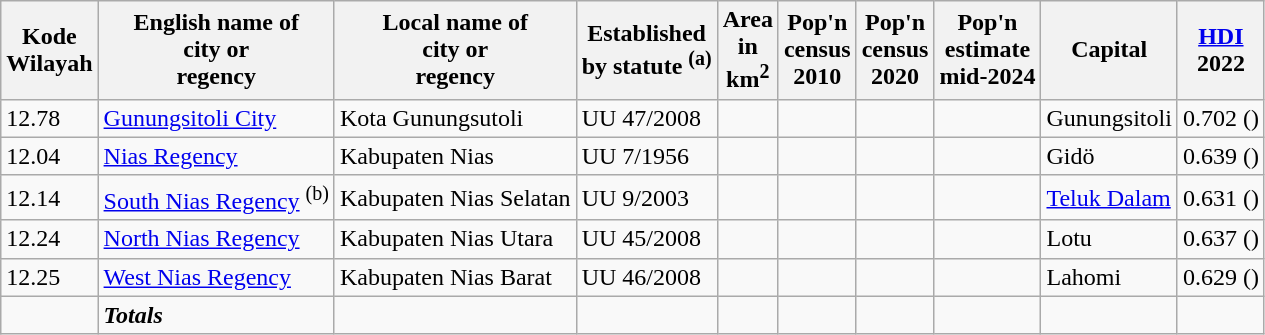<table class="sortable wikitable">
<tr>
<th>Kode <br>Wilayah</th>
<th>English name of<br>city or <br>regency</th>
<th>Local name of <br>city or <br>regency</th>
<th>Established<br>by statute <sup>(a)</sup></th>
<th>Area<br> in <br>km<sup>2</sup></th>
<th>Pop'n <br>census <br>2010</th>
<th>Pop'n<br>census<br>2020</th>
<th>Pop'n <br> estimate <br>mid-2024</th>
<th>Capital</th>
<th><a href='#'>HDI</a><br>2022</th>
</tr>
<tr>
<td>12.78</td>
<td><a href='#'>Gunungsitoli City</a></td>
<td>Kota Gunungsutoli</td>
<td>UU 47/2008</td>
<td align="right"></td>
<td align="right"></td>
<td align="right"></td>
<td align="right"></td>
<td>Gunungsitoli</td>
<td>0.702 ()</td>
</tr>
<tr>
<td>12.04</td>
<td><a href='#'>Nias Regency</a></td>
<td>Kabupaten Nias</td>
<td>UU 7/1956</td>
<td align="right"></td>
<td align="right"></td>
<td align="right"></td>
<td align="right"></td>
<td>Gidö</td>
<td>0.639 ()</td>
</tr>
<tr>
<td>12.14</td>
<td><a href='#'>South Nias Regency</a> <sup>(b)</sup></td>
<td>Kabupaten Nias Selatan</td>
<td>UU 9/2003</td>
<td align="right"></td>
<td align="right"></td>
<td align="right"></td>
<td align="right"></td>
<td><a href='#'>Teluk Dalam</a></td>
<td>0.631 ()</td>
</tr>
<tr>
<td>12.24</td>
<td><a href='#'>North Nias Regency</a></td>
<td>Kabupaten Nias Utara</td>
<td>UU 45/2008</td>
<td align="right"></td>
<td align="right"></td>
<td align="right"></td>
<td align="right"></td>
<td>Lotu</td>
<td>0.637 ()</td>
</tr>
<tr>
<td>12.25</td>
<td><a href='#'>West Nias Regency</a></td>
<td>Kabupaten Nias Barat</td>
<td>UU 46/2008</td>
<td align="right"></td>
<td align="right"></td>
<td align="right"></td>
<td align="right"></td>
<td>Lahomi</td>
<td>0.629 ()</td>
</tr>
<tr>
<td></td>
<td><strong><em>Totals</em></strong></td>
<td></td>
<td></td>
<td align="right"><em></em></td>
<td align="right"><em></em></td>
<td align="right"><em> </em></td>
<td align="right"><em> </em></td>
<td></td>
<td></td>
</tr>
</table>
